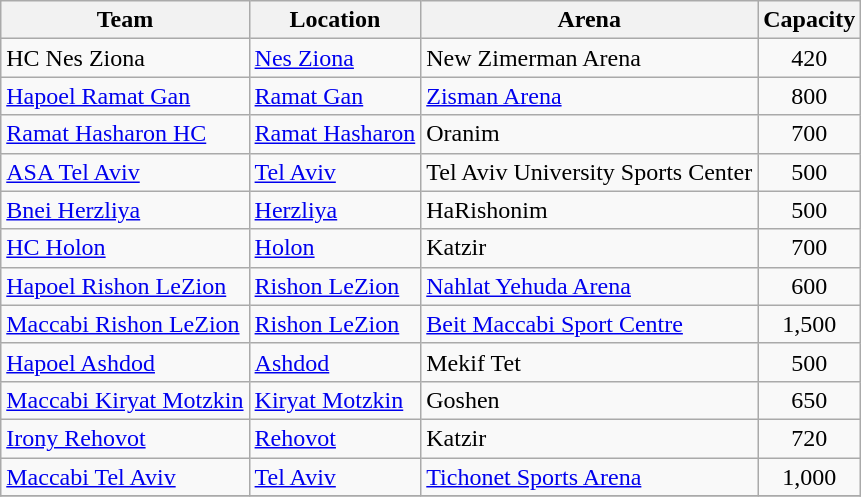<table class="wikitable sortable" style="text-align: left;">
<tr>
<th>Team</th>
<th>Location</th>
<th>Arena</th>
<th>Capacity</th>
</tr>
<tr>
<td>HC Nes Ziona</td>
<td><a href='#'>Nes Ziona</a></td>
<td>New Zimerman Arena</td>
<td align="center">420</td>
</tr>
<tr>
<td><a href='#'>Hapoel Ramat Gan</a></td>
<td><a href='#'>Ramat Gan</a></td>
<td><a href='#'>Zisman Arena</a></td>
<td align="center">800</td>
</tr>
<tr>
<td><a href='#'>Ramat Hasharon HC</a></td>
<td><a href='#'>Ramat Hasharon</a></td>
<td>Oranim</td>
<td align="center">700</td>
</tr>
<tr>
<td><a href='#'>ASA Tel Aviv</a></td>
<td><a href='#'>Tel Aviv</a></td>
<td>Tel Aviv University Sports Center</td>
<td align="center">500</td>
</tr>
<tr>
<td><a href='#'>Bnei Herzliya</a></td>
<td><a href='#'>Herzliya</a></td>
<td>HaRishonim</td>
<td align="center">500</td>
</tr>
<tr>
<td><a href='#'>HC Holon</a></td>
<td><a href='#'>Holon</a></td>
<td>Katzir</td>
<td align="center">700</td>
</tr>
<tr>
<td><a href='#'>Hapoel Rishon LeZion</a></td>
<td><a href='#'>Rishon LeZion</a></td>
<td><a href='#'>Nahlat Yehuda Arena</a></td>
<td align="center">600</td>
</tr>
<tr>
<td><a href='#'>Maccabi Rishon LeZion</a></td>
<td><a href='#'>Rishon LeZion</a></td>
<td><a href='#'>Beit Maccabi Sport Centre</a></td>
<td align="center">1,500</td>
</tr>
<tr>
<td><a href='#'>Hapoel Ashdod</a></td>
<td><a href='#'>Ashdod</a></td>
<td>Mekif Tet</td>
<td align="center">500</td>
</tr>
<tr>
<td><a href='#'>Maccabi Kiryat Motzkin</a></td>
<td><a href='#'>Kiryat Motzkin</a></td>
<td>Goshen</td>
<td align="center">650</td>
</tr>
<tr>
<td><a href='#'>Irony Rehovot</a></td>
<td><a href='#'>Rehovot</a></td>
<td>Katzir</td>
<td align="center">720</td>
</tr>
<tr>
<td><a href='#'>Maccabi Tel Aviv</a></td>
<td><a href='#'>Tel Aviv</a></td>
<td><a href='#'>Tichonet Sports Arena</a></td>
<td align="center">1,000</td>
</tr>
<tr>
</tr>
</table>
